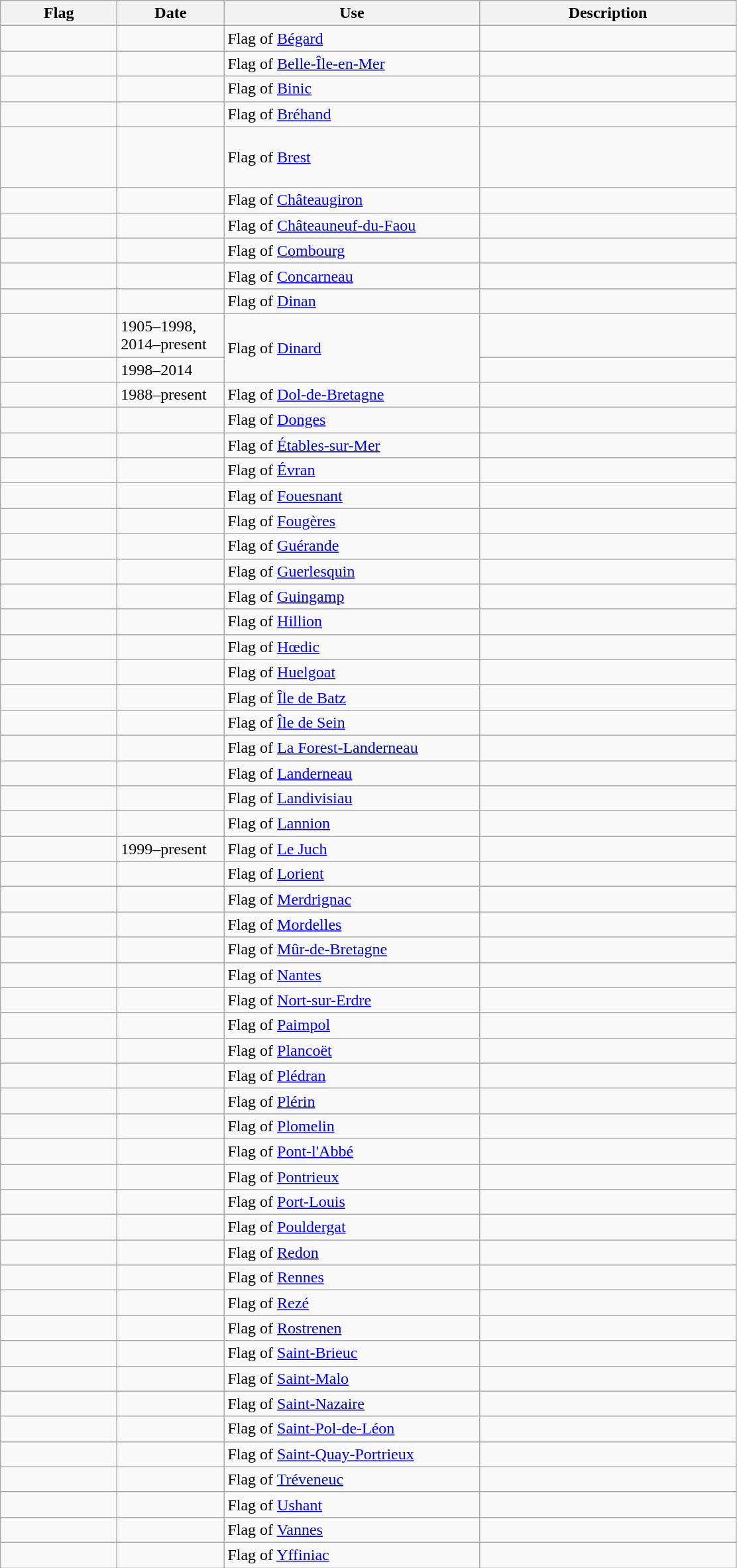<table class="wikitable">
<tr style="background:#efefef;">
<th style="width:110px;">Flag</th>
<th style="width:100px;">Date</th>
<th style="width:250px;">Use</th>
<th style="width:250px;">Description</th>
</tr>
<tr>
<td></td>
<td></td>
<td>Flag of <a href='#'>Bégard</a></td>
<td></td>
</tr>
<tr>
<td></td>
<td></td>
<td>Flag of <a href='#'>Belle-Île-en-Mer</a></td>
<td></td>
</tr>
<tr>
<td></td>
<td></td>
<td>Flag of <a href='#'>Binic</a></td>
<td></td>
</tr>
<tr>
<td></td>
<td></td>
<td>Flag of <a href='#'>Bréhand</a></td>
<td></td>
</tr>
<tr>
<td><br><br><br></td>
<td></td>
<td>Flag of <a href='#'>Brest</a></td>
<td></td>
</tr>
<tr>
<td></td>
<td></td>
<td>Flag of <a href='#'>Châteaugiron</a></td>
<td></td>
</tr>
<tr>
<td></td>
<td></td>
<td>Flag of <a href='#'>Châteauneuf-du-Faou</a></td>
<td></td>
</tr>
<tr>
<td></td>
<td></td>
<td>Flag of <a href='#'>Combourg</a></td>
<td></td>
</tr>
<tr>
<td></td>
<td></td>
<td>Flag of <a href='#'>Concarneau</a></td>
<td></td>
</tr>
<tr>
<td></td>
<td></td>
<td>Flag of <a href='#'>Dinan</a></td>
<td></td>
</tr>
<tr>
<td></td>
<td>1905–1998, 2014–present</td>
<td rowspan=2>Flag of <a href='#'>Dinard</a></td>
<td></td>
</tr>
<tr>
<td></td>
<td>1998–2014</td>
<td></td>
</tr>
<tr>
<td></td>
<td>1988–present</td>
<td>Flag of <a href='#'>Dol-de-Bretagne</a></td>
<td></td>
</tr>
<tr>
<td></td>
<td></td>
<td>Flag of <a href='#'>Donges</a></td>
<td></td>
</tr>
<tr>
<td></td>
<td></td>
<td>Flag of <a href='#'>Étables-sur-Mer</a></td>
<td></td>
</tr>
<tr>
<td></td>
<td></td>
<td>Flag of <a href='#'>Évran</a></td>
<td></td>
</tr>
<tr>
<td></td>
<td></td>
<td>Flag of <a href='#'>Fouesnant</a></td>
<td></td>
</tr>
<tr>
<td></td>
<td></td>
<td>Flag of <a href='#'>Fougères</a></td>
<td></td>
</tr>
<tr>
<td></td>
<td></td>
<td>Flag of <a href='#'>Guérande</a></td>
<td></td>
</tr>
<tr>
<td></td>
<td></td>
<td>Flag of <a href='#'>Guerlesquin</a></td>
<td></td>
</tr>
<tr>
<td></td>
<td></td>
<td>Flag of <a href='#'>Guingamp</a></td>
<td></td>
</tr>
<tr>
<td></td>
<td></td>
<td>Flag of <a href='#'>Hillion</a></td>
<td></td>
</tr>
<tr>
<td></td>
<td></td>
<td>Flag of <a href='#'>Hœdic</a></td>
<td></td>
</tr>
<tr>
<td></td>
<td></td>
<td>Flag of <a href='#'>Huelgoat</a></td>
<td></td>
</tr>
<tr>
<td></td>
<td></td>
<td>Flag of <a href='#'>Île de Batz</a></td>
<td></td>
</tr>
<tr>
<td></td>
<td></td>
<td>Flag of <a href='#'>Île de Sein</a></td>
<td></td>
</tr>
<tr>
<td></td>
<td></td>
<td>Flag of <a href='#'>La Forest-Landerneau</a></td>
<td></td>
</tr>
<tr>
<td></td>
<td></td>
<td>Flag of <a href='#'>Landerneau</a></td>
<td></td>
</tr>
<tr>
<td></td>
<td></td>
<td>Flag of <a href='#'>Landivisiau</a></td>
<td></td>
</tr>
<tr>
<td></td>
<td></td>
<td>Flag of <a href='#'>Lannion</a></td>
<td></td>
</tr>
<tr>
<td></td>
<td>1999–present</td>
<td>Flag of <a href='#'>Le Juch</a></td>
<td></td>
</tr>
<tr>
<td></td>
<td></td>
<td>Flag of <a href='#'>Lorient</a></td>
<td></td>
</tr>
<tr>
<td></td>
<td></td>
<td>Flag of <a href='#'>Merdrignac</a></td>
<td></td>
</tr>
<tr>
<td></td>
<td></td>
<td>Flag of <a href='#'>Mordelles</a></td>
<td></td>
</tr>
<tr>
<td></td>
<td></td>
<td>Flag of <a href='#'>Mûr-de-Bretagne</a></td>
<td></td>
</tr>
<tr>
<td></td>
<td></td>
<td>Flag of <a href='#'>Nantes</a></td>
<td></td>
</tr>
<tr>
<td></td>
<td></td>
<td>Flag of <a href='#'>Nort-sur-Erdre</a></td>
<td></td>
</tr>
<tr>
<td></td>
<td></td>
<td>Flag of <a href='#'>Paimpol</a></td>
<td></td>
</tr>
<tr>
<td></td>
<td></td>
<td>Flag of <a href='#'>Plancoët</a></td>
<td></td>
</tr>
<tr>
<td></td>
<td></td>
<td>Flag of <a href='#'>Plédran</a></td>
<td></td>
</tr>
<tr>
<td></td>
<td></td>
<td>Flag of <a href='#'>Plérin</a></td>
<td></td>
</tr>
<tr>
<td></td>
<td></td>
<td>Flag of <a href='#'>Plomelin</a></td>
<td></td>
</tr>
<tr>
<td></td>
<td></td>
<td>Flag of <a href='#'>Pont-l'Abbé</a></td>
<td></td>
</tr>
<tr>
<td></td>
<td></td>
<td>Flag of <a href='#'>Pontrieux</a></td>
<td></td>
</tr>
<tr>
<td></td>
<td></td>
<td>Flag of <a href='#'>Port-Louis</a></td>
<td></td>
</tr>
<tr>
<td></td>
<td></td>
<td>Flag of <a href='#'>Pouldergat</a></td>
<td></td>
</tr>
<tr>
<td></td>
<td></td>
<td>Flag of <a href='#'>Redon</a></td>
<td></td>
</tr>
<tr>
<td></td>
<td></td>
<td>Flag of <a href='#'>Rennes</a></td>
<td></td>
</tr>
<tr>
<td></td>
<td></td>
<td>Flag of <a href='#'>Rezé</a></td>
<td></td>
</tr>
<tr>
<td></td>
<td></td>
<td>Flag of <a href='#'>Rostrenen</a></td>
<td></td>
</tr>
<tr>
<td></td>
<td></td>
<td>Flag of <a href='#'>Saint-Brieuc</a></td>
<td></td>
</tr>
<tr>
<td></td>
<td></td>
<td>Flag of <a href='#'>Saint-Malo</a></td>
<td></td>
</tr>
<tr>
<td></td>
<td></td>
<td>Flag of <a href='#'>Saint-Nazaire</a></td>
<td></td>
</tr>
<tr>
<td></td>
<td></td>
<td>Flag of <a href='#'>Saint-Pol-de-Léon</a></td>
<td></td>
</tr>
<tr>
<td></td>
<td></td>
<td>Flag of <a href='#'>Saint-Quay-Portrieux</a></td>
<td></td>
</tr>
<tr>
<td></td>
<td></td>
<td>Flag of <a href='#'>Tréveneuc</a></td>
<td></td>
</tr>
<tr>
<td></td>
<td></td>
<td>Flag of <a href='#'>Ushant</a></td>
<td></td>
</tr>
<tr>
<td></td>
<td></td>
<td>Flag of <a href='#'>Vannes</a></td>
<td></td>
</tr>
<tr>
<td></td>
<td></td>
<td>Flag of <a href='#'>Yffiniac</a></td>
<td></td>
</tr>
</table>
